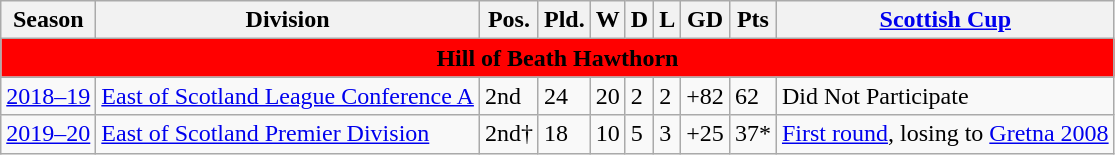<table class="wikitable">
<tr>
<th>Season</th>
<th>Division</th>
<th>Pos.</th>
<th>Pld.</th>
<th>W</th>
<th>D</th>
<th>L</th>
<th>GD</th>
<th>Pts</th>
<th><a href='#'>Scottish Cup</a></th>
</tr>
<tr>
<td colspan="13" align=center bgcolor="#FF0000"><span><strong>Hill of Beath Hawthorn</strong></span></td>
</tr>
<tr>
<td><a href='#'>2018–19</a></td>
<td><a href='#'>East of Scotland League Conference A</a></td>
<td>2nd</td>
<td>24</td>
<td>20</td>
<td>2</td>
<td>2</td>
<td>+82</td>
<td>62</td>
<td><div>Did Not Participate</div></td>
</tr>
<tr>
<td><a href='#'>2019–20</a></td>
<td><div><a href='#'>East of Scotland Premier Division</a></div></td>
<td>2nd†</td>
<td>18</td>
<td>10</td>
<td>5</td>
<td>3</td>
<td>+25</td>
<td>37*</td>
<td><a href='#'>First round</a>, losing to <a href='#'>Gretna 2008</a></td>
</tr>
</table>
